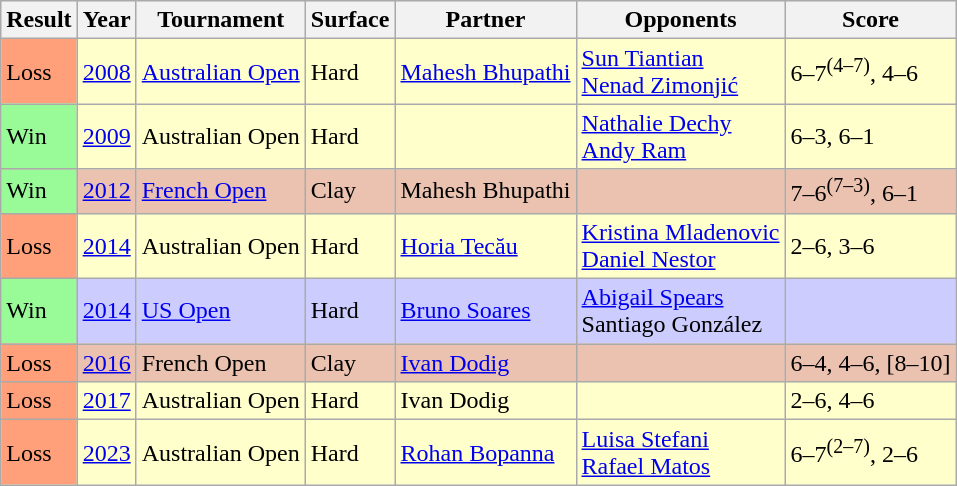<table class="sortable wikitable">
<tr style="background: #eee;">
<th>Result</th>
<th>Year</th>
<th>Tournament</th>
<th>Surface</th>
<th>Partner</th>
<th>Opponents</th>
<th>Score</th>
</tr>
<tr bgcolor=FFFFCC>
<td bgcolor="FFA07A">Loss</td>
<td><a href='#'>2008</a></td>
<td><a href='#'>Australian Open</a></td>
<td>Hard</td>
<td> <a href='#'>Mahesh Bhupathi</a></td>
<td> <a href='#'>Sun Tiantian</a> <br>  <a href='#'>Nenad Zimonjić</a></td>
<td>6–7<sup>(4–7)</sup>, 4–6</td>
</tr>
<tr bgcolor=FFFFCC>
<td bgcolor="98FB98">Win</td>
<td><a href='#'>2009</a></td>
<td>Australian Open</td>
<td>Hard</td>
<td></td>
<td> <a href='#'>Nathalie Dechy</a> <br>  <a href='#'>Andy Ram</a></td>
<td>6–3, 6–1</td>
</tr>
<tr bgcolor=#EBC2AF>
<td bgcolor="98FB98">Win</td>
<td><a href='#'>2012</a></td>
<td><a href='#'>French Open</a></td>
<td>Clay</td>
<td> Mahesh Bhupathi</td>
<td></td>
<td>7–6<sup>(7–3)</sup>, 6–1</td>
</tr>
<tr bgcolor=FFFFCC>
<td bgcolor="FFA07A">Loss</td>
<td><a href='#'>2014</a></td>
<td>Australian Open</td>
<td>Hard</td>
<td> <a href='#'>Horia Tecău</a></td>
<td> <a href='#'>Kristina Mladenovic</a> <br>  <a href='#'>Daniel Nestor</a></td>
<td>2–6, 3–6</td>
</tr>
<tr bgcolor=CCCCFF>
<td bgcolor="98FB98">Win</td>
<td><a href='#'>2014</a></td>
<td><a href='#'>US Open</a></td>
<td>Hard</td>
<td> <a href='#'>Bruno Soares</a></td>
<td> <a href='#'>Abigail Spears</a> <br>  Santiago González</td>
<td></td>
</tr>
<tr bgcolor=#EBC2AF>
<td bgcolor="FFA07A">Loss</td>
<td><a href='#'>2016</a></td>
<td>French Open</td>
<td>Clay</td>
<td> <a href='#'>Ivan Dodig</a></td>
<td></td>
<td>6–4, 4–6, [8–10]</td>
</tr>
<tr bgcolor=FFFFCC>
<td bgcolor="FFA07A">Loss</td>
<td><a href='#'>2017</a></td>
<td>Australian Open</td>
<td>Hard</td>
<td> Ivan Dodig</td>
<td></td>
<td>2–6, 4–6</td>
</tr>
<tr bgcolor=FFFFCC>
<td bgcolor=FFA07A>Loss</td>
<td><a href='#'>2023</a></td>
<td>Australian Open</td>
<td>Hard</td>
<td> <a href='#'>Rohan Bopanna</a></td>
<td> <a href='#'>Luisa Stefani</a> <br>  <a href='#'>Rafael Matos</a></td>
<td>6–7<sup>(2–7)</sup>, 2–6</td>
</tr>
</table>
